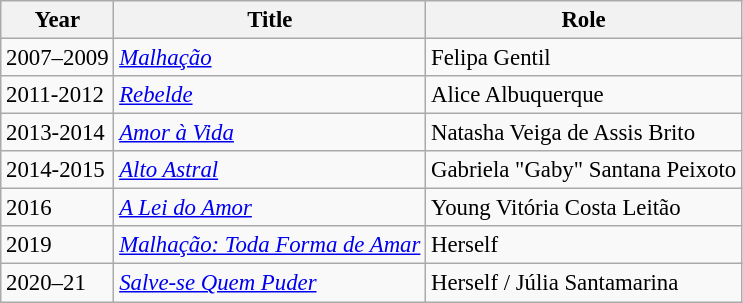<table class="wikitable" style="font-size:95%;">
<tr>
<th>Year</th>
<th>Title</th>
<th>Role</th>
</tr>
<tr>
<td>2007–2009</td>
<td><em><a href='#'>Malhação</a></em></td>
<td>Felipa Gentil</td>
</tr>
<tr>
<td>2011-2012</td>
<td><em><a href='#'>Rebelde</a></em></td>
<td>Alice Albuquerque</td>
</tr>
<tr>
<td>2013-2014</td>
<td><em><a href='#'>Amor à Vida</a></em></td>
<td>Natasha Veiga de Assis Brito</td>
</tr>
<tr>
<td>2014-2015</td>
<td><em><a href='#'>Alto Astral</a></em></td>
<td>Gabriela "Gaby" Santana Peixoto</td>
</tr>
<tr>
<td>2016</td>
<td><em><a href='#'>A Lei do Amor</a></em></td>
<td>Young Vitória Costa Leitão</td>
</tr>
<tr>
<td>2019</td>
<td><em><a href='#'>Malhação: Toda Forma de Amar</a></em></td>
<td>Herself</td>
</tr>
<tr>
<td>2020–21</td>
<td><em><a href='#'>Salve-se Quem Puder</a></em></td>
<td>Herself / Júlia Santamarina</td>
</tr>
</table>
